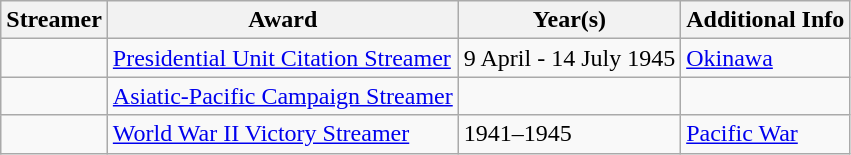<table class=wikitable>
<tr>
<th>Streamer</th>
<th>Award</th>
<th>Year(s)</th>
<th>Additional Info</th>
</tr>
<tr>
<td></td>
<td><a href='#'>Presidential Unit Citation Streamer</a></td>
<td>9 April - 14 July 1945</td>
<td><a href='#'>Okinawa</a></td>
</tr>
<tr>
<td></td>
<td><a href='#'>Asiatic-Pacific Campaign Streamer</a></td>
<td><br></td>
<td><br></td>
</tr>
<tr>
<td></td>
<td><a href='#'>World War II Victory Streamer</a></td>
<td>1941–1945</td>
<td><a href='#'>Pacific War</a></td>
</tr>
</table>
